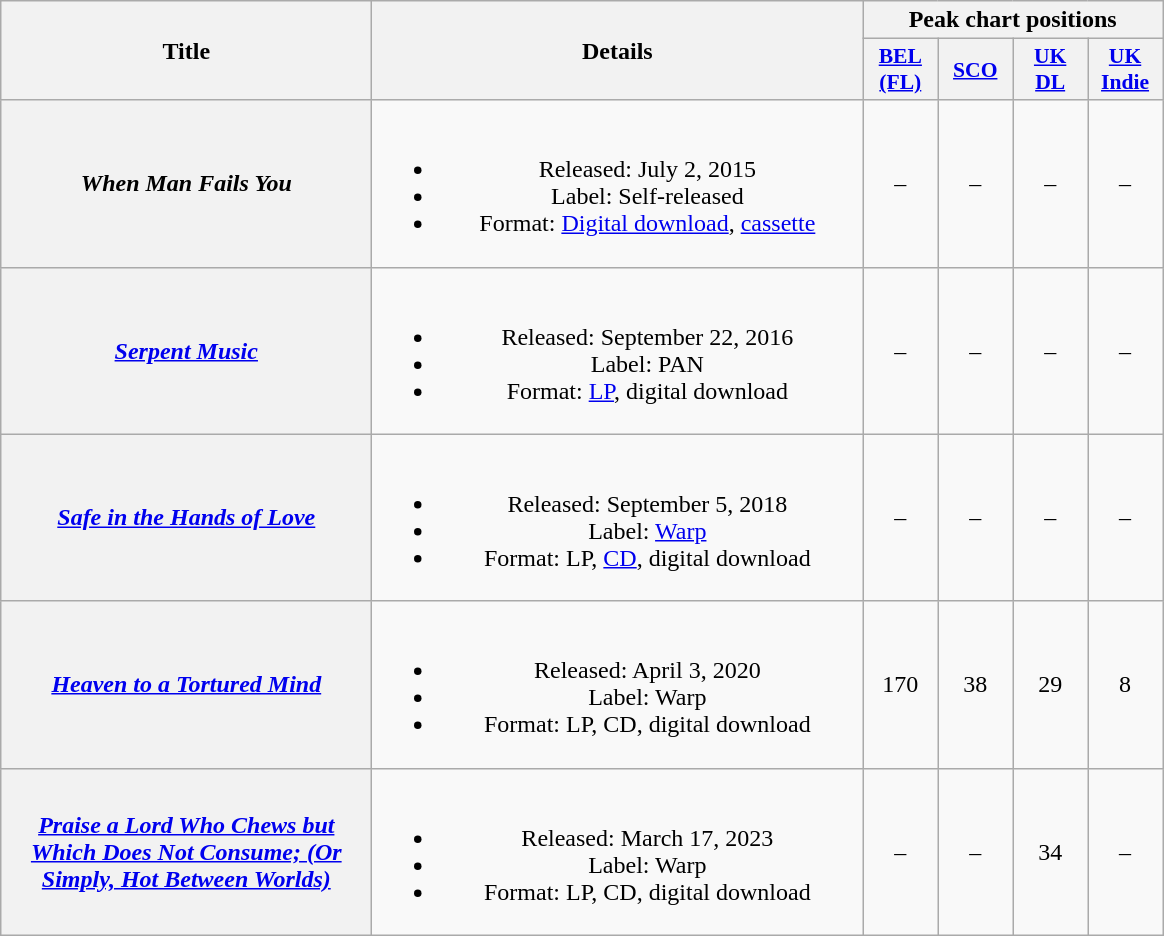<table class="wikitable plainrowheaders" style="text-align:center;" border="1">
<tr>
<th scope="col" rowspan="2" style="width:15em;">Title</th>
<th scope="col" rowspan="2" style="width:20em;">Details</th>
<th scope="col" colspan="4">Peak chart positions</th>
</tr>
<tr>
<th scope="col" style="width:3em;font-size:90%;"><a href='#'>BEL<br>(FL)</a><br></th>
<th scope="col" style="width:3em;font-size:90%;"><a href='#'>SCO</a><br></th>
<th scope="col" style="width:3em;font-size:90%;"><a href='#'>UK<br>DL</a><br></th>
<th scope="col" style="width:3em;font-size:90%;"><a href='#'>UK<br>Indie</a><br></th>
</tr>
<tr>
<th scope="row"><em>When Man Fails You</em></th>
<td><br><ul><li>Released: July 2, 2015</li><li>Label: Self-released</li><li>Format: <a href='#'>Digital download</a>, <a href='#'>cassette</a></li></ul></td>
<td>–</td>
<td>–</td>
<td>–</td>
<td>–</td>
</tr>
<tr>
<th scope="row"><em><a href='#'>Serpent Music</a></em></th>
<td><br><ul><li>Released: September 22, 2016</li><li>Label: PAN</li><li>Format: <a href='#'>LP</a>, digital download</li></ul></td>
<td>–</td>
<td>–</td>
<td>–</td>
<td>–</td>
</tr>
<tr>
<th scope="row"><em><a href='#'>Safe in the Hands of Love</a></em></th>
<td><br><ul><li>Released: September 5, 2018</li><li>Label: <a href='#'>Warp</a></li><li>Format: LP, <a href='#'>CD</a>, digital download</li></ul></td>
<td>–</td>
<td>–</td>
<td>–</td>
<td>–</td>
</tr>
<tr>
<th scope="row"><em><a href='#'>Heaven to a Tortured Mind</a></em></th>
<td><br><ul><li>Released: April 3, 2020</li><li>Label: Warp</li><li>Format: LP, CD, digital download</li></ul></td>
<td>170</td>
<td>38</td>
<td>29</td>
<td>8</td>
</tr>
<tr>
<th scope="row"><em><a href='#'>Praise a Lord Who Chews but Which Does Not Consume; (Or Simply, Hot Between Worlds)</a></em></th>
<td><br><ul><li>Released: March 17, 2023</li><li>Label: Warp</li><li>Format: LP, CD, digital download</li></ul></td>
<td>–</td>
<td>–</td>
<td>34</td>
<td>–</td>
</tr>
</table>
